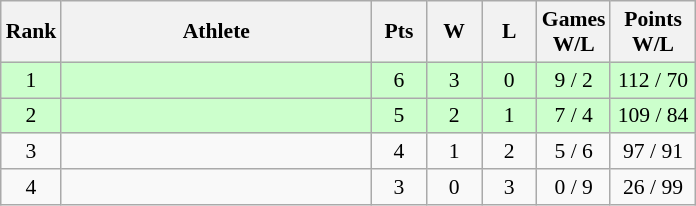<table class="wikitable" style="text-align: center; font-size:90% ">
<tr>
<th width="20">Rank</th>
<th width="200">Athlete</th>
<th width="30">Pts</th>
<th width="30">W</th>
<th width="30">L</th>
<th width="40">Games<br>W/L</th>
<th width="50">Points<br>W/L</th>
</tr>
<tr bgcolor=#ccffcc>
<td>1</td>
<td align=left></td>
<td>6</td>
<td>3</td>
<td>0</td>
<td>9 / 2</td>
<td>112 / 70</td>
</tr>
<tr bgcolor=#ccffcc>
<td>2</td>
<td align=left></td>
<td>5</td>
<td>2</td>
<td>1</td>
<td>7 / 4</td>
<td>109 / 84</td>
</tr>
<tr>
<td>3</td>
<td align=left></td>
<td>4</td>
<td>1</td>
<td>2</td>
<td>5 / 6</td>
<td>97 / 91</td>
</tr>
<tr>
<td>4</td>
<td align=left></td>
<td>3</td>
<td>0</td>
<td>3</td>
<td>0 / 9</td>
<td>26 / 99</td>
</tr>
</table>
